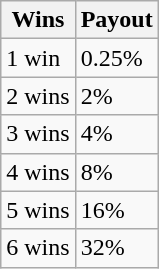<table class="wikitable">
<tr>
<th>Wins</th>
<th>Payout</th>
</tr>
<tr>
<td>1 win</td>
<td>0.25%</td>
</tr>
<tr>
<td>2 wins</td>
<td>2%</td>
</tr>
<tr>
<td>3 wins</td>
<td>4%</td>
</tr>
<tr>
<td>4 wins</td>
<td>8%</td>
</tr>
<tr>
<td>5 wins</td>
<td>16%</td>
</tr>
<tr>
<td>6 wins</td>
<td>32%</td>
</tr>
</table>
